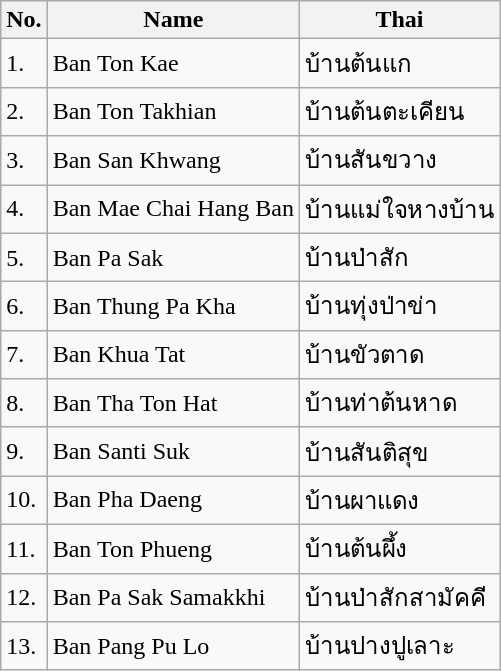<table class="wikitable sortable">
<tr>
<th>No.</th>
<th>Name</th>
<th>Thai</th>
</tr>
<tr>
<td>1.</td>
<td>Ban Ton Kae</td>
<td>บ้านต้นแก</td>
</tr>
<tr>
<td>2.</td>
<td>Ban Ton Takhian</td>
<td>บ้านต้นตะเคียน</td>
</tr>
<tr>
<td>3.</td>
<td>Ban San Khwang</td>
<td>บ้านสันขวาง</td>
</tr>
<tr>
<td>4.</td>
<td>Ban Mae Chai Hang Ban</td>
<td>บ้านแม่ใจหางบ้าน</td>
</tr>
<tr>
<td>5.</td>
<td>Ban Pa Sak</td>
<td>บ้านป่าสัก</td>
</tr>
<tr>
<td>6.</td>
<td>Ban Thung Pa Kha</td>
<td>บ้านทุ่งป่าข่า</td>
</tr>
<tr>
<td>7.</td>
<td>Ban Khua Tat</td>
<td>บ้านขัวตาด</td>
</tr>
<tr>
<td>8.</td>
<td>Ban Tha Ton Hat</td>
<td>บ้านท่าต้นหาด</td>
</tr>
<tr>
<td>9.</td>
<td>Ban Santi Suk</td>
<td>บ้านสันติสุข</td>
</tr>
<tr>
<td>10.</td>
<td>Ban Pha Daeng</td>
<td>บ้านผาแดง</td>
</tr>
<tr>
<td>11.</td>
<td>Ban Ton Phueng</td>
<td>บ้านต้นผึ้ง</td>
</tr>
<tr>
<td>12.</td>
<td>Ban Pa Sak Samakkhi</td>
<td>บ้านป่าสักสามัคคี</td>
</tr>
<tr>
<td>13.</td>
<td>Ban Pang Pu Lo</td>
<td>บ้านปางปูเลาะ</td>
</tr>
</table>
